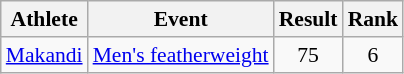<table class=wikitable style="font-size:90%">
<tr>
<th>Athlete</th>
<th>Event</th>
<th>Result</th>
<th>Rank</th>
</tr>
<tr>
<td><a href='#'>Makandi</a></td>
<td><a href='#'>Men's featherweight</a></td>
<td style="text-align:center;">75</td>
<td style="text-align:center;">6</td>
</tr>
</table>
